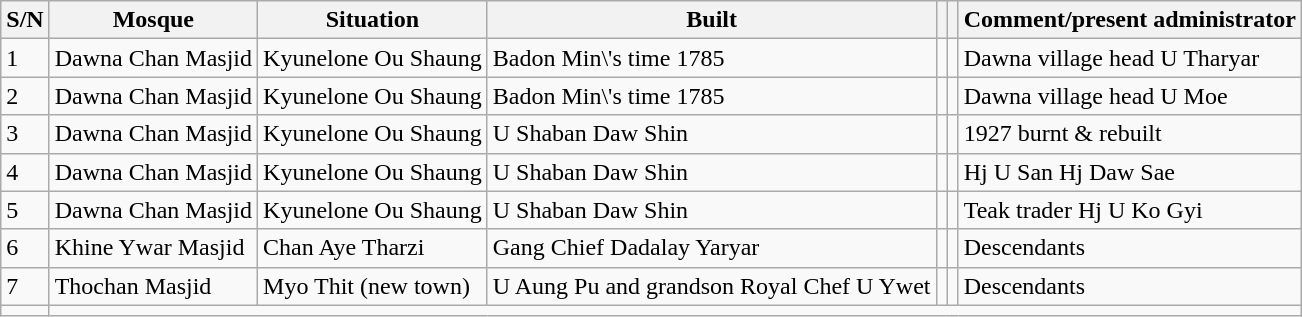<table class="wikitable">
<tr>
<th>S/N</th>
<th>Mosque</th>
<th>Situation</th>
<th>Built</th>
<th></th>
<th></th>
<th>Comment/present administrator</th>
</tr>
<tr>
<td>1</td>
<td>Dawna Chan Masjid</td>
<td>Kyunelone Ou Shaung</td>
<td>Badon Min\'s time 1785</td>
<td></td>
<td></td>
<td>Dawna village head U Tharyar</td>
</tr>
<tr>
<td>2</td>
<td>Dawna Chan Masjid</td>
<td>Kyunelone Ou Shaung</td>
<td>Badon Min\'s time 1785</td>
<td></td>
<td></td>
<td>Dawna village head U Moe</td>
</tr>
<tr>
<td>3</td>
<td>Dawna Chan Masjid</td>
<td>Kyunelone Ou Shaung</td>
<td>U Shaban Daw Shin</td>
<td></td>
<td></td>
<td>1927 burnt & rebuilt</td>
</tr>
<tr>
<td>4</td>
<td>Dawna Chan Masjid</td>
<td>Kyunelone Ou Shaung</td>
<td>U Shaban Daw Shin</td>
<td></td>
<td></td>
<td>Hj U San Hj Daw Sae</td>
</tr>
<tr>
<td>5</td>
<td>Dawna Chan Masjid</td>
<td>Kyunelone Ou Shaung</td>
<td>U Shaban Daw Shin</td>
<td></td>
<td></td>
<td>Teak trader Hj U Ko Gyi</td>
</tr>
<tr>
<td>6</td>
<td>Khine Ywar Masjid</td>
<td>Chan Aye Tharzi</td>
<td>Gang Chief Dadalay Yaryar</td>
<td></td>
<td></td>
<td>Descendants</td>
</tr>
<tr>
<td>7</td>
<td>Thochan Masjid</td>
<td>Myo Thit (new town)</td>
<td>U Aung Pu and grandson Royal Chef U Ywet</td>
<td></td>
<td></td>
<td>Descendants</td>
</tr>
<tr>
<td></td>
</tr>
</table>
